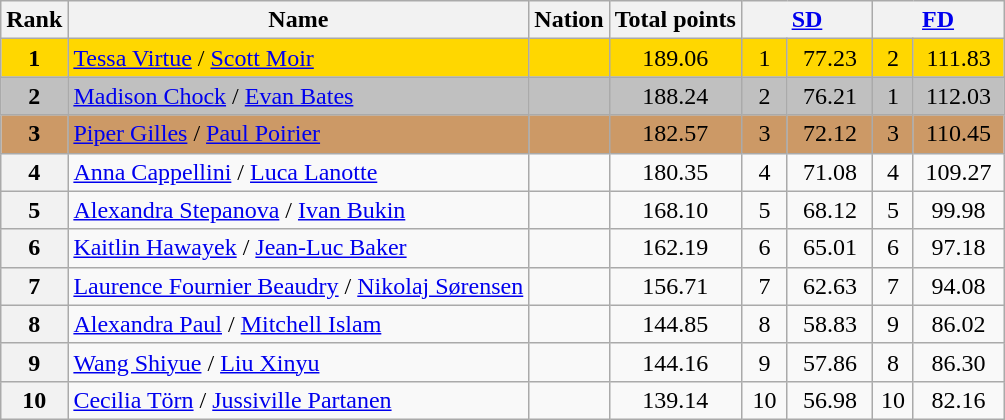<table class="wikitable sortable">
<tr>
<th>Rank</th>
<th>Name</th>
<th>Nation</th>
<th>Total points</th>
<th colspan="2" width="80px"><a href='#'>SD</a></th>
<th colspan="2" width="80px"><a href='#'>FD</a></th>
</tr>
<tr bgcolor="gold">
<td align="center"><strong>1</strong></td>
<td><a href='#'>Tessa Virtue</a> / <a href='#'>Scott Moir</a></td>
<td></td>
<td align="center">189.06</td>
<td align="center">1</td>
<td align="center">77.23</td>
<td align="center">2</td>
<td align="center">111.83</td>
</tr>
<tr bgcolor="silver">
<td align="center"><strong>2</strong></td>
<td><a href='#'>Madison Chock</a> / <a href='#'>Evan Bates</a></td>
<td></td>
<td align="center">188.24</td>
<td align="center">2</td>
<td align="center">76.21</td>
<td align="center">1</td>
<td align="center">112.03</td>
</tr>
<tr bgcolor="cc9966">
<td align="center"><strong>3</strong></td>
<td><a href='#'>Piper Gilles</a> / <a href='#'>Paul Poirier</a></td>
<td></td>
<td align="center">182.57</td>
<td align="center">3</td>
<td align="center">72.12</td>
<td align="center">3</td>
<td align="center">110.45</td>
</tr>
<tr>
<th>4</th>
<td><a href='#'>Anna Cappellini</a> / <a href='#'>Luca Lanotte</a></td>
<td></td>
<td align="center">180.35</td>
<td align="center">4</td>
<td align="center">71.08</td>
<td align="center">4</td>
<td align="center">109.27</td>
</tr>
<tr>
<th>5</th>
<td><a href='#'>Alexandra Stepanova</a> / <a href='#'>Ivan Bukin</a></td>
<td></td>
<td align="center">168.10</td>
<td align="center">5</td>
<td align="center">68.12</td>
<td align="center">5</td>
<td align="center">99.98</td>
</tr>
<tr>
<th>6</th>
<td><a href='#'>Kaitlin Hawayek</a> / <a href='#'>Jean-Luc Baker</a></td>
<td></td>
<td align="center">162.19</td>
<td align="center">6</td>
<td align="center">65.01</td>
<td align="center">6</td>
<td align="center">97.18</td>
</tr>
<tr>
<th>7</th>
<td><a href='#'>Laurence Fournier Beaudry</a> / <a href='#'>Nikolaj Sørensen</a></td>
<td></td>
<td align="center">156.71</td>
<td align="center">7</td>
<td align="center">62.63</td>
<td align="center">7</td>
<td align="center">94.08</td>
</tr>
<tr>
<th>8</th>
<td><a href='#'>Alexandra Paul</a> / <a href='#'>Mitchell Islam</a></td>
<td></td>
<td align="center">144.85</td>
<td align="center">8</td>
<td align="center">58.83</td>
<td align="center">9</td>
<td align="center">86.02</td>
</tr>
<tr>
<th>9</th>
<td><a href='#'>Wang Shiyue</a> / <a href='#'>Liu Xinyu</a></td>
<td></td>
<td align="center">144.16</td>
<td align="center">9</td>
<td align="center">57.86</td>
<td align="center">8</td>
<td align="center">86.30</td>
</tr>
<tr>
<th>10</th>
<td><a href='#'>Cecilia Törn</a> / <a href='#'>Jussiville Partanen</a></td>
<td></td>
<td align="center">139.14</td>
<td align="center">10</td>
<td align="center">56.98</td>
<td align="center">10</td>
<td align="center">82.16</td>
</tr>
</table>
